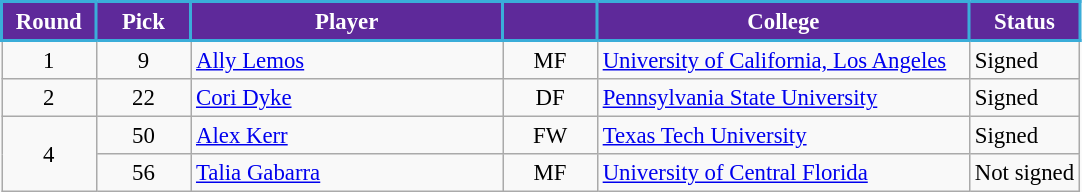<table class="wikitable" style="text-align:left; font-size:95%;">
<tr>
<th style="background:#5E299A; color:white; border:2px solid #3aadd9; width:55px;">Round</th>
<th style="background:#5E299A; color:white; border:2px solid #3aadd9; width:55px;">Pick</th>
<th style="background:#5E299A; color:white; border:2px solid #3aadd9; width:200px;">Player</th>
<th style="background:#5E299A; color:white; border:2px solid #3aadd9; width:55px;"></th>
<th style="background:#5E299A; color:white; border:2px solid #3aadd9; width:240px;">College</th>
<th style="background:#5E299A; color:white; border:2px solid #3aadd9">Status</th>
</tr>
<tr>
<td rowspan="1" style="text-align: center;">1</td>
<td style="text-align: center;">9</td>
<td> <a href='#'>Ally Lemos</a></td>
<td style="text-align: center;">MF</td>
<td> <a href='#'>University of California, Los Angeles</a></td>
<td>Signed</td>
</tr>
<tr>
<td rowspan="1" style="text-align: center;">2</td>
<td style="text-align: center;">22</td>
<td> <a href='#'>Cori Dyke</a></td>
<td style="text-align: center;">DF</td>
<td> <a href='#'>Pennsylvania State University</a></td>
<td>Signed</td>
</tr>
<tr>
<td rowspan="2" style="text-align: center;">4</td>
<td style="text-align: center;">50</td>
<td> <a href='#'>Alex Kerr</a></td>
<td style="text-align: center;">FW</td>
<td> <a href='#'>Texas Tech University</a></td>
<td>Signed</td>
</tr>
<tr>
<td style="text-align: center;">56</td>
<td> <a href='#'>Talia Gabarra</a></td>
<td style="text-align: center;">MF</td>
<td> <a href='#'>University of Central Florida</a></td>
<td>Not signed</td>
</tr>
</table>
